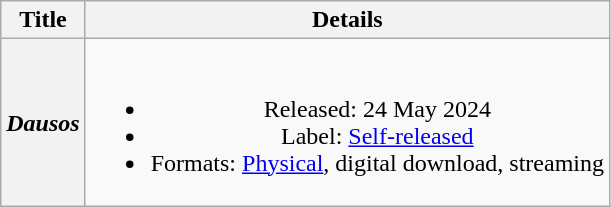<table class="wikitable plainrowheaders" style="text-align:center;">
<tr>
<th scope="col">Title</th>
<th scope="col">Details</th>
</tr>
<tr>
<th scope="row"><em>Dausos</em></th>
<td><br><ul><li>Released: 24 May 2024</li><li>Label: <a href='#'>Self-released</a></li><li>Formats: <a href='#'>Physical</a>, digital download, streaming</li></ul></td>
</tr>
</table>
